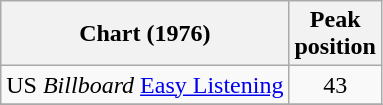<table class="wikitable">
<tr>
<th>Chart (1976)</th>
<th>Peak<br>position</th>
</tr>
<tr>
<td>US <em>Billboard</em> <a href='#'>Easy Listening</a></td>
<td style="text-align:center;">43</td>
</tr>
<tr>
</tr>
</table>
